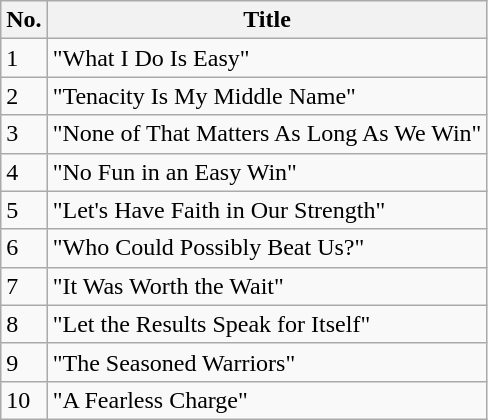<table class="wikitable">
<tr>
<th>No.</th>
<th>Title</th>
</tr>
<tr>
<td>1</td>
<td>"What I Do Is Easy"</td>
</tr>
<tr>
<td>2</td>
<td>"Tenacity Is My Middle Name"</td>
</tr>
<tr>
<td>3</td>
<td>"None of That Matters As Long As We Win"</td>
</tr>
<tr>
<td>4</td>
<td>"No Fun in an Easy Win"</td>
</tr>
<tr>
<td>5</td>
<td>"Let's Have Faith in Our Strength"</td>
</tr>
<tr>
<td>6</td>
<td>"Who Could Possibly Beat Us?"</td>
</tr>
<tr>
<td>7</td>
<td>"It Was Worth the Wait"</td>
</tr>
<tr>
<td>8</td>
<td>"Let the Results Speak for Itself"</td>
</tr>
<tr>
<td>9</td>
<td>"The Seasoned Warriors"</td>
</tr>
<tr>
<td>10</td>
<td>"A Fearless Charge"</td>
</tr>
</table>
